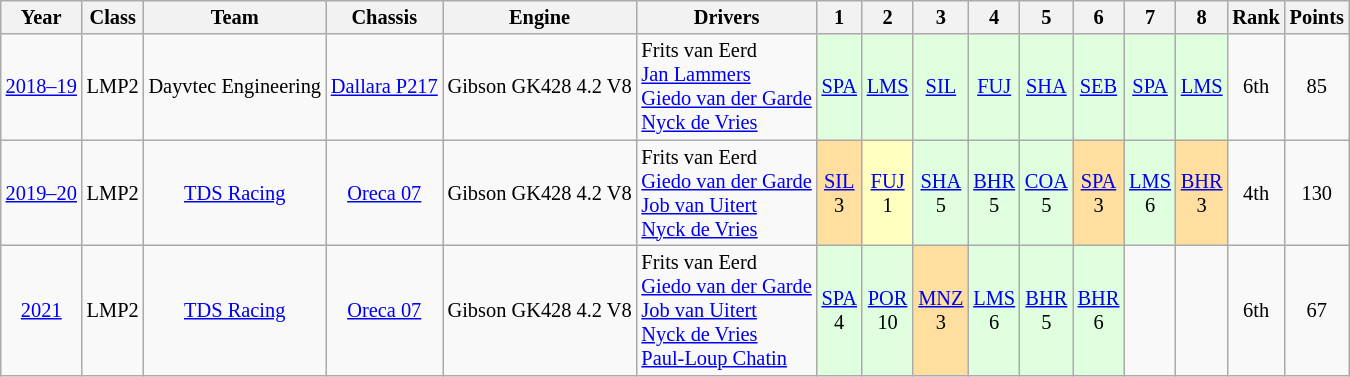<table class="wikitable" style="font-size: 85%; text-align:center">
<tr>
<th>Year</th>
<th>Class</th>
<th>Team</th>
<th>Chassis</th>
<th>Engine</th>
<th>Drivers</th>
<th>1</th>
<th>2</th>
<th>3</th>
<th>4</th>
<th>5</th>
<th>6</th>
<th>7</th>
<th>8</th>
<th>Rank</th>
<th>Points</th>
</tr>
<tr>
<td><a href='#'>2018–19</a></td>
<td>LMP2</td>
<td>Dayvtec Engineering</td>
<td><a href='#'>Dallara P217</a></td>
<td>Gibson GK428 4.2 V8</td>
<td align="left"> Frits van Eerd<br> <a href='#'>Jan Lammers</a><br> <a href='#'>Giedo van der Garde</a><br> <a href='#'>Nyck de Vries</a></td>
<td style="background:#DFFFDF;"><a href='#'>SPA</a><br></td>
<td style="background:#DFFFDF;"><a href='#'>LMS</a><br></td>
<td style="background:#DFFFDF;"><a href='#'>SIL</a><br></td>
<td style="background:#DFFFDF;"><a href='#'>FUJ</a><br></td>
<td style="background:#DFFFDF;"><a href='#'>SHA</a><br></td>
<td style="background:#DFFFDF;"><a href='#'>SEB</a><br></td>
<td style="background:#DFFFDF;"><a href='#'>SPA</a><br></td>
<td style="background:#DFFFDF;"><a href='#'>LMS</a><br></td>
<td>6th</td>
<td>85</td>
</tr>
<tr>
<td><a href='#'>2019–20</a></td>
<td>LMP2</td>
<td><a href='#'>TDS Racing</a></td>
<td><a href='#'>Oreca 07</a></td>
<td>Gibson GK428 4.2 V8</td>
<td align="left"> Frits van Eerd<br> <a href='#'>Giedo van der Garde</a><br> <a href='#'>Job van Uitert</a><br> <a href='#'>Nyck de Vries</a></td>
<td style="background:#ffdf9f;"><a href='#'>SIL</a><br>3</td>
<td style="background:#ffffbf;"><a href='#'>FUJ</a><br>1</td>
<td style="background:#dfffdf;"><a href='#'>SHA</a><br>5</td>
<td style="background:#dfffdf;"><a href='#'>BHR</a><br>5</td>
<td style="background:#dfffdf;"><a href='#'>COA</a><br>5</td>
<td style="background:#ffdf9f;"><a href='#'>SPA</a><br>3</td>
<td style="background:#dfffdf;"><a href='#'>LMS</a><br>6</td>
<td style="background:#ffdf9f;"><a href='#'>BHR</a><br>3</td>
<td>4th</td>
<td>130</td>
</tr>
<tr>
<td><a href='#'>2021</a></td>
<td>LMP2</td>
<td><a href='#'>TDS Racing</a></td>
<td><a href='#'>Oreca 07</a></td>
<td>Gibson GK428 4.2 V8</td>
<td align="left"> Frits van Eerd<br> <a href='#'>Giedo van der Garde</a><br> <a href='#'>Job van Uitert</a><br> <a href='#'>Nyck de Vries</a><br> <a href='#'>Paul-Loup Chatin</a></td>
<td style="background:#dfffdf;"><a href='#'>SPA</a><br>4</td>
<td style="background:#dfffdf;"><a href='#'>POR</a><br>10</td>
<td style="background:#ffdf9f;"><a href='#'>MNZ</a><br>3</td>
<td style="background:#dfffdf;"><a href='#'>LMS</a><br>6</td>
<td style="background:#dfffdf;"><a href='#'>BHR</a><br>5</td>
<td style="background:#dfffdf;"><a href='#'>BHR</a><br>6</td>
<td></td>
<td></td>
<td>6th</td>
<td>67</td>
</tr>
</table>
